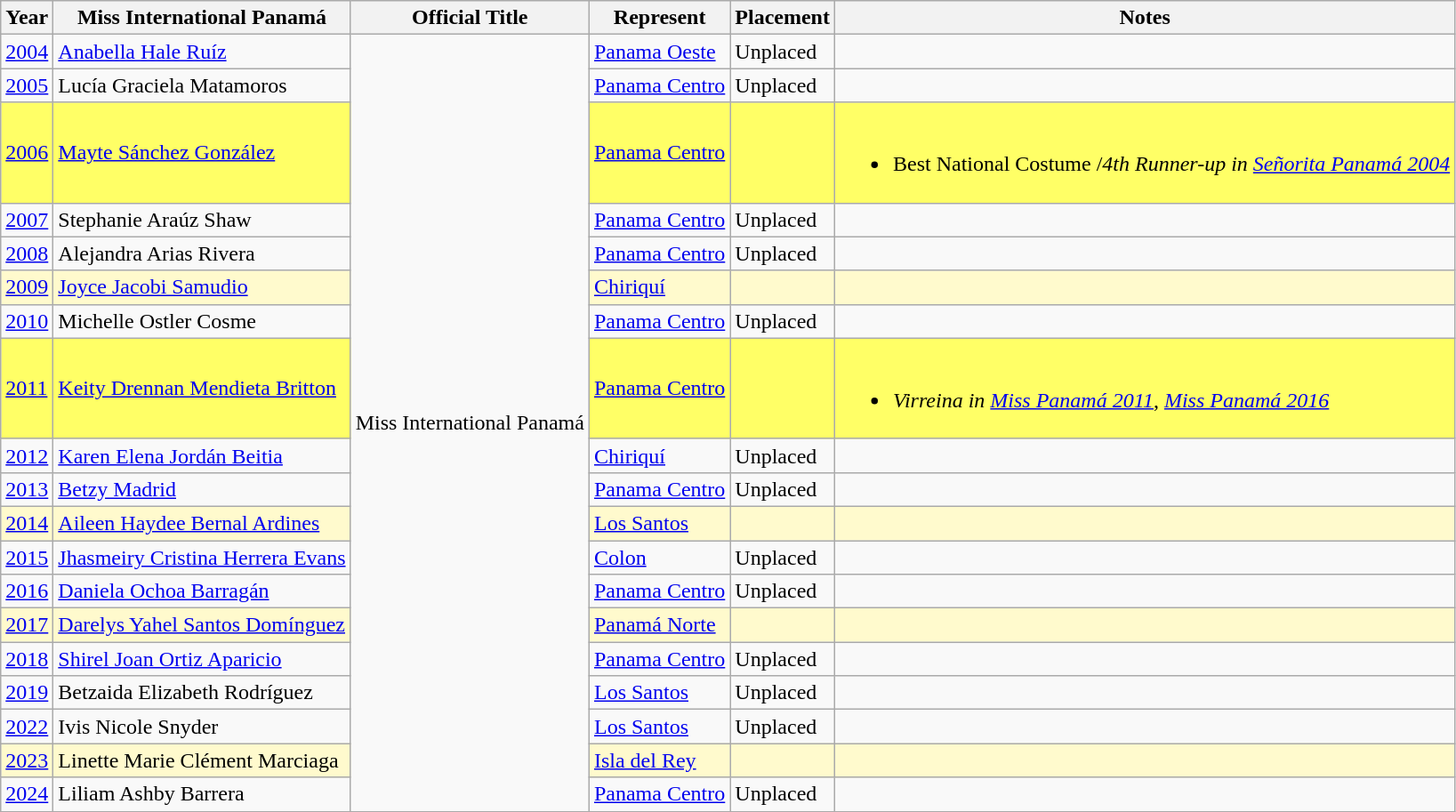<table class="sortable wikitable">
<tr>
<th>Year</th>
<th>Miss International Panamá</th>
<th>Official Title</th>
<th>Represent</th>
<th>Placement</th>
<th>Notes</th>
</tr>
<tr>
<td><a href='#'>2004</a></td>
<td><a href='#'>Anabella Hale Ruíz</a></td>
<td rowspan=19>Miss International Panamá</td>
<td><a href='#'>Panama Oeste</a></td>
<td>Unplaced</td>
<td></td>
</tr>
<tr>
<td><a href='#'>2005</a></td>
<td>Lucía Graciela Matamoros</td>
<td><a href='#'>Panama Centro</a></td>
<td>Unplaced</td>
<td></td>
</tr>
<tr style="background:#ff6;">
<td><a href='#'>2006</a></td>
<td><a href='#'>Mayte Sánchez González</a></td>
<td><a href='#'>Panama Centro</a></td>
<td></td>
<td><br><ul><li>Best National Costume /<em>4th Runner-up in <a href='#'>Señorita Panamá 2004</a></em></li></ul></td>
</tr>
<tr>
<td><a href='#'>2007</a></td>
<td>Stephanie Araúz Shaw</td>
<td><a href='#'>Panama Centro</a></td>
<td>Unplaced</td>
<td></td>
</tr>
<tr>
<td><a href='#'>2008</a></td>
<td>Alejandra Arias Rivera</td>
<td><a href='#'>Panama Centro</a></td>
<td>Unplaced</td>
<td></td>
</tr>
<tr style="background:#fffacd;">
<td><a href='#'>2009</a></td>
<td><a href='#'>Joyce Jacobi Samudio</a></td>
<td><a href='#'>Chiriquí</a></td>
<td></td>
<td></td>
</tr>
<tr>
<td><a href='#'>2010</a></td>
<td>Michelle Ostler Cosme</td>
<td><a href='#'>Panama Centro</a></td>
<td>Unplaced</td>
<td></td>
</tr>
<tr style="background:#ff6;">
<td><a href='#'>2011</a></td>
<td><a href='#'>Keity Drennan Mendieta Britton</a></td>
<td><a href='#'>Panama Centro</a></td>
<td></td>
<td><br><ul><li><em>Virreina in <a href='#'>Miss Panamá 2011</a></em>, <em><a href='#'>Miss Panamá 2016</a></em></li></ul></td>
</tr>
<tr>
<td><a href='#'>2012</a></td>
<td><a href='#'>Karen Elena Jordán Beitia</a></td>
<td><a href='#'>Chiriquí</a></td>
<td>Unplaced</td>
<td></td>
</tr>
<tr>
<td><a href='#'>2013</a></td>
<td><a href='#'>Betzy Madrid</a></td>
<td><a href='#'>Panama Centro</a></td>
<td>Unplaced</td>
<td></td>
</tr>
<tr style="background:#fffacd;">
<td><a href='#'>2014</a></td>
<td><a href='#'>Aileen Haydee Bernal Ardines</a></td>
<td><a href='#'>Los Santos</a></td>
<td></td>
<td></td>
</tr>
<tr>
<td><a href='#'>2015</a></td>
<td><a href='#'>Jhasmeiry Cristina Herrera Evans</a></td>
<td><a href='#'>Colon</a></td>
<td>Unplaced</td>
<td></td>
</tr>
<tr>
<td><a href='#'>2016</a></td>
<td><a href='#'>Daniela Ochoa Barragán</a></td>
<td><a href='#'>Panama Centro</a></td>
<td>Unplaced</td>
<td></td>
</tr>
<tr style="background:#fffacd;">
<td><a href='#'>2017</a></td>
<td><a href='#'>Darelys Yahel Santos Domínguez</a></td>
<td><a href='#'>Panamá Norte</a></td>
<td></td>
<td></td>
</tr>
<tr>
<td><a href='#'>2018</a></td>
<td><a href='#'>Shirel Joan Ortiz Aparicio</a></td>
<td><a href='#'>Panama Centro</a></td>
<td>Unplaced</td>
<td></td>
</tr>
<tr>
<td><a href='#'>2019</a></td>
<td>Betzaida Elizabeth Rodríguez</td>
<td><a href='#'>Los Santos</a></td>
<td>Unplaced</td>
<td></td>
</tr>
<tr>
<td><a href='#'>2022</a></td>
<td>Ivis Nicole Snyder</td>
<td><a href='#'>Los Santos</a></td>
<td>Unplaced</td>
<td></td>
</tr>
<tr style="background:#fffacd;">
<td><a href='#'>2023</a></td>
<td>Linette Marie Clément Marciaga</td>
<td><a href='#'>Isla del Rey</a></td>
<td></td>
<td></td>
</tr>
<tr>
<td><a href='#'>2024</a></td>
<td>Liliam Ashby Barrera</td>
<td><a href='#'>Panama Centro</a></td>
<td>Unplaced</td>
<td></td>
</tr>
</table>
